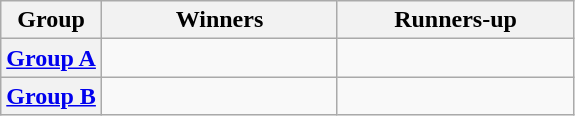<table class="wikitable">
<tr>
<th>Group</th>
<th width="150">Winners</th>
<th width="150">Runners-up</th>
</tr>
<tr>
<th><a href='#'>Group A</a></th>
<td></td>
<td></td>
</tr>
<tr>
<th><a href='#'>Group B</a></th>
<td></td>
<td></td>
</tr>
</table>
